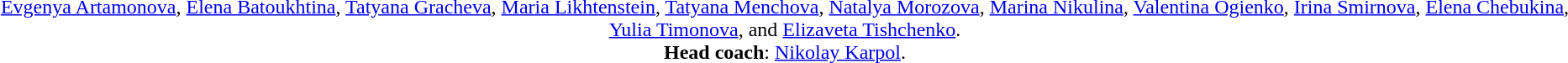<table style="text-align: center">
<tr>
<td><a href='#'>Evgenya Artamonova</a>, <a href='#'>Elena Batoukhtina</a>, <a href='#'>Tatyana Gracheva</a>, <a href='#'>Maria Likhtenstein</a>, <a href='#'>Tatyana Menchova</a>, <a href='#'>Natalya Morozova</a>, <a href='#'>Marina Nikulina</a>, <a href='#'>Valentina Ogienko</a>, <a href='#'>Irina Smirnova</a>, <a href='#'>Elena Chebukina</a>, <a href='#'>Yulia Timonova</a>, and <a href='#'>Elizaveta Tishchenko</a>.<br><strong>Head coach</strong>: <a href='#'>Nikolay Karpol</a>.</td>
</tr>
</table>
